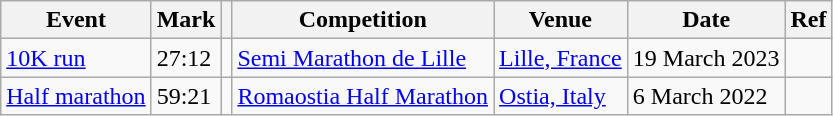<table class="wikitable">
<tr>
<th>Event</th>
<th>Mark</th>
<th></th>
<th>Competition</th>
<th>Venue</th>
<th>Date</th>
<th>Ref</th>
</tr>
<tr>
<td><a href='#'>10K run</a></td>
<td>27:12</td>
<td></td>
<td><a href='#'>Semi Marathon de Lille</a></td>
<td><a href='#'>Lille, France</a></td>
<td>19 March 2023</td>
<td></td>
</tr>
<tr>
<td><a href='#'>Half marathon</a></td>
<td>59:21</td>
<td></td>
<td><a href='#'>Romaostia Half Marathon</a></td>
<td><a href='#'>Ostia, Italy</a></td>
<td>6 March 2022</td>
<td></td>
</tr>
</table>
